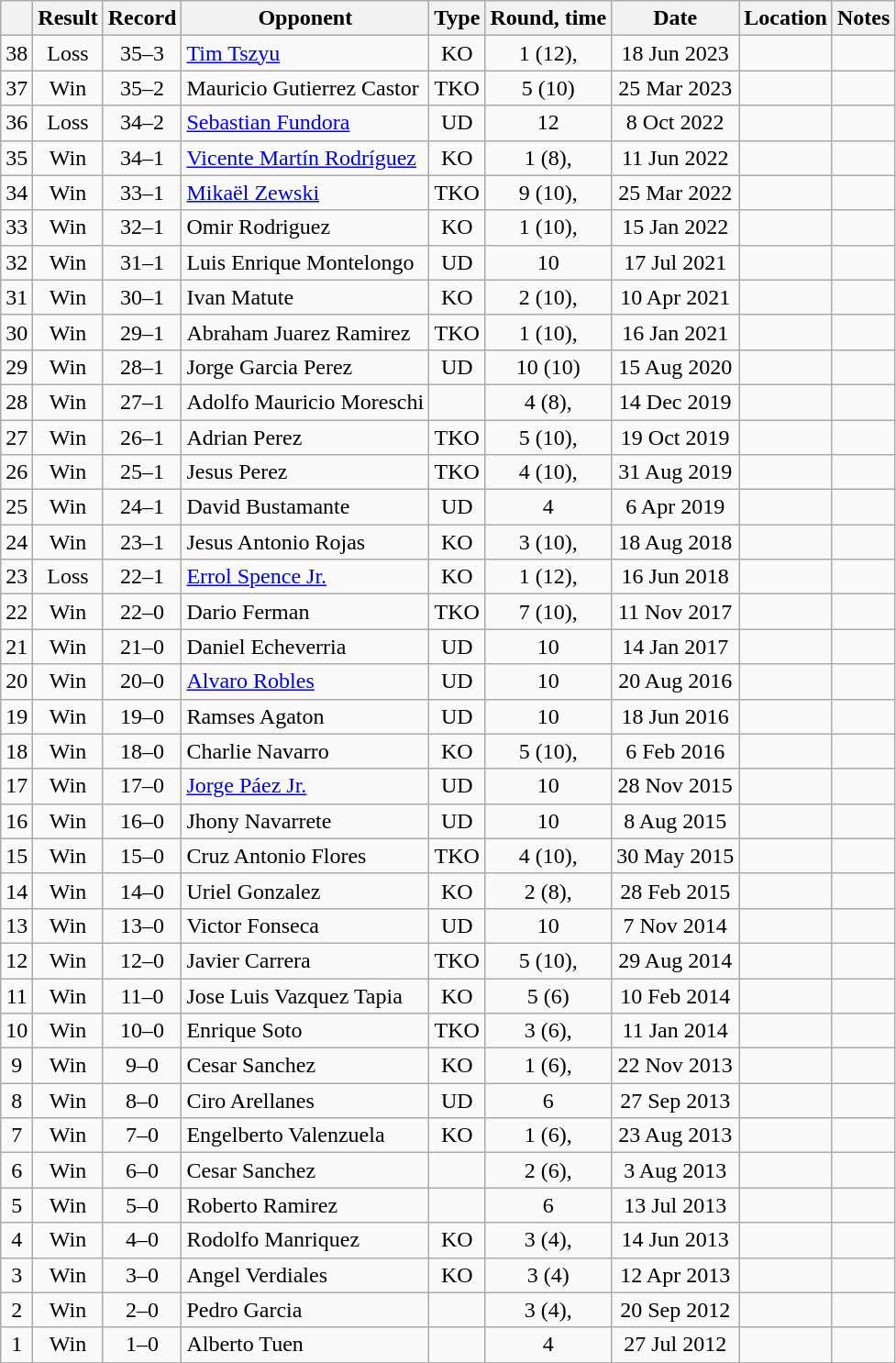<table class="wikitable" style="text-align:center">
<tr>
<th></th>
<th>Result</th>
<th>Record</th>
<th>Opponent</th>
<th>Type</th>
<th>Round, time</th>
<th>Date</th>
<th>Location</th>
<th>Notes</th>
</tr>
<tr>
<td>38</td>
<td>Loss</td>
<td>35–3</td>
<td align=left><a href='#'>Tim Tszyu</a></td>
<td>KO</td>
<td>1 (12), </td>
<td>18 Jun 2023</td>
<td align=left></td>
<td align=left></td>
</tr>
<tr>
<td>37</td>
<td>Win</td>
<td>35–2</td>
<td align=left>Mauricio Gutierrez Castor</td>
<td>TKO</td>
<td>5 (10)</td>
<td>25 Mar 2023</td>
<td align=left></td>
<td></td>
</tr>
<tr>
<td>36</td>
<td>Loss</td>
<td>34–2</td>
<td align=left><a href='#'>Sebastian Fundora</a></td>
<td>UD</td>
<td>12</td>
<td>8 Oct 2022</td>
<td align=left></td>
<td align=left></td>
</tr>
<tr>
<td>35</td>
<td>Win</td>
<td>34–1</td>
<td align=left><a href='#'>Vicente Martín Rodríguez</a></td>
<td>KO</td>
<td>1 (8), </td>
<td>11 Jun 2022</td>
<td align=left></td>
<td align=left></td>
</tr>
<tr>
<td>34</td>
<td>Win</td>
<td>33–1</td>
<td align=left><a href='#'>Mikaël Zewski</a></td>
<td>TKO</td>
<td>9 (10), </td>
<td>25 Mar 2022</td>
<td align=left></td>
<td align=left></td>
</tr>
<tr>
<td>33</td>
<td>Win</td>
<td>32–1</td>
<td align=left>Omir Rodriguez</td>
<td>KO</td>
<td>1 (10), </td>
<td>15 Jan 2022</td>
<td align=left></td>
<td align=left></td>
</tr>
<tr>
<td>32</td>
<td>Win</td>
<td>31–1</td>
<td align=left>Luis Enrique Montelongo</td>
<td>UD</td>
<td>10</td>
<td>17 Jul 2021</td>
<td align=left></td>
<td align=left></td>
</tr>
<tr>
<td>31</td>
<td>Win</td>
<td>30–1</td>
<td align=left>Ivan Matute</td>
<td>KO</td>
<td>2 (10), </td>
<td>10 Apr 2021</td>
<td align=left></td>
<td align=left></td>
</tr>
<tr>
<td>30</td>
<td>Win</td>
<td>29–1</td>
<td align=left>Abraham Juarez Ramirez</td>
<td>TKO</td>
<td>1 (10), </td>
<td>16 Jan 2021</td>
<td align=left></td>
<td align=left></td>
</tr>
<tr>
<td>29</td>
<td>Win</td>
<td>28–1</td>
<td align=left>Jorge Garcia Perez</td>
<td>UD</td>
<td>10 (10)</td>
<td>15 Aug 2020</td>
<td align=left></td>
<td align=left></td>
</tr>
<tr>
<td>28</td>
<td>Win</td>
<td>27–1</td>
<td align=left>Adolfo Mauricio Moreschi</td>
<td></td>
<td>4 (8), </td>
<td>14 Dec 2019</td>
<td align=left></td>
<td align=left></td>
</tr>
<tr>
<td>27</td>
<td>Win</td>
<td>26–1</td>
<td align=left>Adrian Perez</td>
<td>TKO</td>
<td>5 (10), </td>
<td>19 Oct 2019</td>
<td align=left></td>
<td align=left></td>
</tr>
<tr>
<td>26</td>
<td>Win</td>
<td>25–1</td>
<td align=left>Jesus Perez</td>
<td>TKO</td>
<td>4 (10), </td>
<td>31 Aug 2019</td>
<td align=left></td>
<td align=left></td>
</tr>
<tr>
<td>25</td>
<td>Win</td>
<td>24–1</td>
<td align=left>David Bustamante</td>
<td>UD</td>
<td>4</td>
<td>6 Apr 2019</td>
<td align=left></td>
<td align=left></td>
</tr>
<tr>
<td>24</td>
<td>Win</td>
<td>23–1</td>
<td align=left>Jesus Antonio Rojas</td>
<td>KO</td>
<td>3 (10), </td>
<td>18 Aug 2018</td>
<td align=left></td>
<td align=left></td>
</tr>
<tr>
<td>23</td>
<td>Loss</td>
<td>22–1</td>
<td align=left><a href='#'>Errol Spence Jr.</a></td>
<td>KO</td>
<td>1 (12), </td>
<td>16 Jun 2018</td>
<td align=left></td>
<td align=left></td>
</tr>
<tr>
<td>22</td>
<td>Win</td>
<td>22–0</td>
<td align=left>Dario Ferman</td>
<td>TKO</td>
<td>7 (10), </td>
<td>11 Nov 2017</td>
<td align=left></td>
<td align=left></td>
</tr>
<tr>
<td>21</td>
<td>Win</td>
<td>21–0</td>
<td align=left>Daniel Echeverria</td>
<td>UD</td>
<td>10</td>
<td>14 Jan 2017</td>
<td align=left></td>
<td align=left></td>
</tr>
<tr>
<td>20</td>
<td>Win</td>
<td>20–0</td>
<td align=left><a href='#'>Alvaro Robles</a></td>
<td>UD</td>
<td>10</td>
<td>20 Aug 2016</td>
<td align=left></td>
<td align=left></td>
</tr>
<tr>
<td>19</td>
<td>Win</td>
<td>19–0</td>
<td align=left>Ramses Agaton</td>
<td>UD</td>
<td>10</td>
<td>18 Jun 2016</td>
<td align=left></td>
<td align=left></td>
</tr>
<tr>
<td>18</td>
<td>Win</td>
<td>18–0</td>
<td align=left>Charlie Navarro</td>
<td>KO</td>
<td>5 (10), </td>
<td>6 Feb 2016</td>
<td align=left></td>
<td align=left></td>
</tr>
<tr>
<td>17</td>
<td>Win</td>
<td>17–0</td>
<td align=left><a href='#'>Jorge Páez Jr.</a></td>
<td>UD</td>
<td>10</td>
<td>28 Nov 2015</td>
<td align=left></td>
<td align=left></td>
</tr>
<tr>
<td>16</td>
<td>Win</td>
<td>16–0</td>
<td align=left>Jhony Navarrete</td>
<td>UD</td>
<td>10</td>
<td>8 Aug 2015</td>
<td align=left></td>
<td align=left></td>
</tr>
<tr>
<td>15</td>
<td>Win</td>
<td>15–0</td>
<td align=left>Cruz Antonio Flores</td>
<td>TKO</td>
<td>4 (10), </td>
<td>30 May 2015</td>
<td align=left></td>
<td align=left></td>
</tr>
<tr>
<td>14</td>
<td>Win</td>
<td>14–0</td>
<td align=left>Uriel Gonzalez</td>
<td>KO</td>
<td>2 (8), </td>
<td>28 Feb 2015</td>
<td align=left></td>
<td align=left></td>
</tr>
<tr>
<td>13</td>
<td>Win</td>
<td>13–0</td>
<td align=left>Victor Fonseca</td>
<td>UD</td>
<td>10</td>
<td>7 Nov 2014</td>
<td align=left></td>
<td align=left></td>
</tr>
<tr>
<td>12</td>
<td>Win</td>
<td>12–0</td>
<td align=left>Javier Carrera</td>
<td>TKO</td>
<td>5 (10), </td>
<td>29 Aug 2014</td>
<td align=left></td>
<td align=left></td>
</tr>
<tr>
<td>11</td>
<td>Win</td>
<td>11–0</td>
<td align=left>Jose Luis Vazquez Tapia</td>
<td>KO</td>
<td>5 (6)</td>
<td>10 Feb 2014</td>
<td align=left></td>
<td align=left></td>
</tr>
<tr>
<td>10</td>
<td>Win</td>
<td>10–0</td>
<td align=left>Enrique Soto</td>
<td>TKO</td>
<td>3 (6), </td>
<td>11 Jan 2014</td>
<td align=left></td>
<td align=left></td>
</tr>
<tr>
<td>9</td>
<td>Win</td>
<td>9–0</td>
<td align=left>Cesar Sanchez</td>
<td>KO</td>
<td>1 (6), </td>
<td>22 Nov 2013</td>
<td align=left></td>
<td align=left></td>
</tr>
<tr>
<td>8</td>
<td>Win</td>
<td>8–0</td>
<td align=left>Ciro Arellanes</td>
<td>UD</td>
<td>6</td>
<td>27 Sep 2013</td>
<td align=left></td>
<td align=left></td>
</tr>
<tr>
<td>7</td>
<td>Win</td>
<td>7–0</td>
<td align=left>Engelberto Valenzuela</td>
<td>KO</td>
<td>1 (6), </td>
<td>23 Aug 2013</td>
<td align=left></td>
<td align=left></td>
</tr>
<tr>
<td>6</td>
<td>Win</td>
<td>6–0</td>
<td align=left>Cesar Sanchez</td>
<td></td>
<td>2 (6), </td>
<td>3 Aug 2013</td>
<td align=left></td>
<td align=left></td>
</tr>
<tr>
<td>5</td>
<td>Win</td>
<td>5–0</td>
<td align=left>Roberto Ramirez</td>
<td></td>
<td>6</td>
<td>13 Jul 2013</td>
<td align=left></td>
<td align=left></td>
</tr>
<tr>
<td>4</td>
<td>Win</td>
<td>4–0</td>
<td align=left>Rodolfo Manriquez</td>
<td>KO</td>
<td>3 (4), </td>
<td>14 Jun 2013</td>
<td align=left></td>
<td align=left></td>
</tr>
<tr>
<td>3</td>
<td>Win</td>
<td>3–0</td>
<td align=left>Angel Verdiales</td>
<td>KO</td>
<td>3 (4)</td>
<td>12 Apr 2013</td>
<td align=left></td>
<td align=left></td>
</tr>
<tr>
<td>2</td>
<td>Win</td>
<td>2–0</td>
<td align=left>Pedro Garcia</td>
<td></td>
<td>3 (4), </td>
<td>20 Sep 2012</td>
<td align=left></td>
<td align=left></td>
</tr>
<tr>
<td>1</td>
<td>Win</td>
<td>1–0</td>
<td align=left>Alberto Tuen</td>
<td></td>
<td>4</td>
<td>27 Jul 2012</td>
<td align=left></td>
<td align=left></td>
</tr>
</table>
